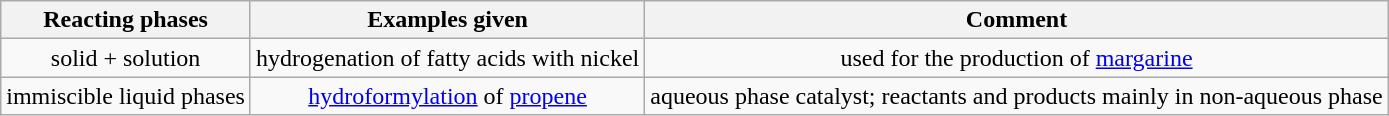<table class="wikitable" style="text-align:center">
<tr>
<th>Reacting phases</th>
<th>Examples given</th>
<th>Comment</th>
</tr>
<tr>
<td>solid + solution</td>
<td>hydrogenation of fatty acids with nickel</td>
<td>used for the production of <a href='#'>margarine</a></td>
</tr>
<tr>
<td>immiscible liquid phases</td>
<td><a href='#'>hydroformylation</a> of <a href='#'>propene</a></td>
<td>aqueous phase catalyst; reactants and products mainly in non-aqueous phase</td>
</tr>
</table>
